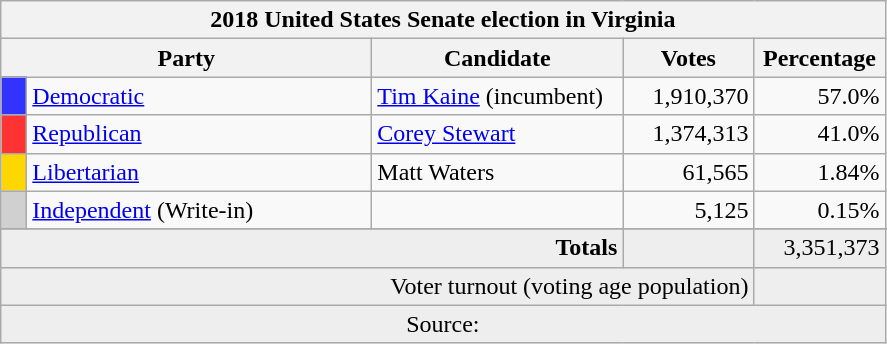<table class="wikitable" style="font-size: 100%;">
<tr>
<th colspan="5">2018 United States Senate election in Virginia</th>
</tr>
<tr>
<th colspan="2" style="width: 15em">Party</th>
<th style="width: 10em">Candidate</th>
<th style="width: 5em">Votes</th>
<th style="width: 5em">Percentage</th>
</tr>
<tr>
<th style="background:#33f; width:3px;"></th>
<td style="width: 130px"><a href='#'>Democratic</a></td>
<td><a href='#'>Tim Kaine</a> (incumbent)</td>
<td style="text-align:right;">1,910,370</td>
<td style="text-align:right;">57.0%</td>
</tr>
<tr>
<th style="background:#f33; width:3px;"></th>
<td style="width: 130px"><a href='#'>Republican</a></td>
<td><a href='#'>Corey Stewart</a></td>
<td style="text-align:right;">1,374,313</td>
<td style="text-align:right;">41.0%</td>
</tr>
<tr>
<th style="background:gold; width:3px;"></th>
<td style="width: 130px"><a href='#'>Libertarian</a></td>
<td>Matt Waters</td>
<td style="text-align:right;">61,565</td>
<td style="text-align:right;">1.84%</td>
</tr>
<tr>
<th style="background:#D0D0D0; width:3px;"></th>
<td style="width: 130px"><a href='#'>Independent</a> (Write-in)</td>
<td></td>
<td style="text-align:right;">5,125</td>
<td style="text-align:right;">0.15%</td>
</tr>
<tr>
</tr>
<tr style="background:#eee; text-align:right;">
<td colspan="3"><strong>Totals</strong></td>
<td></td>
<td>3,351,373</td>
</tr>
<tr style="background:#eee; text-align:right;">
<td colspan="4">Voter turnout (voting age population)</td>
<td></td>
</tr>
<tr style="background:#eee; text-align:center;">
<td colspan="5">Source:</td>
</tr>
</table>
